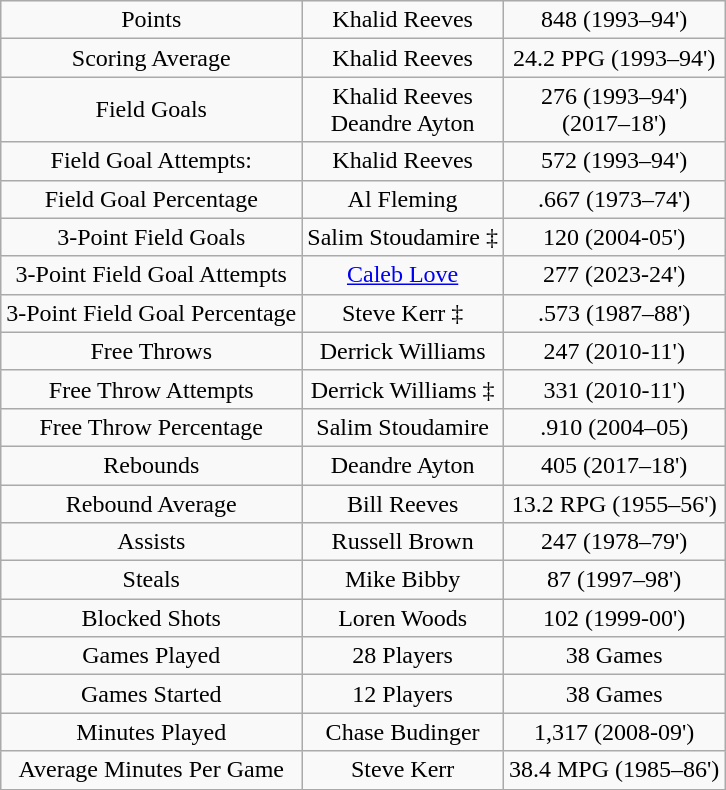<table class="wikitable" style="text-align:center;">
<tr>
<td>Points</td>
<td>Khalid Reeves</td>
<td>848 (1993–94')</td>
</tr>
<tr>
<td>Scoring Average</td>
<td>Khalid Reeves</td>
<td>24.2 PPG (1993–94')</td>
</tr>
<tr>
<td>Field Goals</td>
<td>Khalid Reeves<br>Deandre Ayton</td>
<td>276 (1993–94')<br>(2017–18')</td>
</tr>
<tr>
<td>Field Goal Attempts:</td>
<td>Khalid Reeves</td>
<td>572 (1993–94')</td>
</tr>
<tr>
<td>Field Goal Percentage</td>
<td>Al Fleming</td>
<td>.667 (1973–74')</td>
</tr>
<tr>
<td>3-Point Field Goals</td>
<td>Salim Stoudamire ‡</td>
<td>120 (2004-05')</td>
</tr>
<tr>
<td>3-Point Field Goal Attempts</td>
<td><a href='#'>Caleb Love</a></td>
<td>277 (2023-24')</td>
</tr>
<tr>
<td>3-Point Field Goal Percentage</td>
<td>Steve Kerr ‡</td>
<td>.573 (1987–88')</td>
</tr>
<tr>
<td>Free Throws</td>
<td>Derrick Williams</td>
<td>247 (2010-11')</td>
</tr>
<tr>
<td>Free Throw Attempts</td>
<td>Derrick Williams ‡</td>
<td>331 (2010-11')</td>
</tr>
<tr>
<td>Free Throw Percentage</td>
<td>Salim Stoudamire</td>
<td>.910 (2004–05)</td>
</tr>
<tr>
<td>Rebounds</td>
<td>Deandre Ayton</td>
<td>405 (2017–18')</td>
</tr>
<tr>
<td>Rebound Average</td>
<td>Bill Reeves</td>
<td>13.2 RPG (1955–56')</td>
</tr>
<tr>
<td>Assists</td>
<td>Russell Brown</td>
<td>247 (1978–79')</td>
</tr>
<tr>
<td>Steals</td>
<td>Mike Bibby</td>
<td>87 (1997–98')</td>
</tr>
<tr>
<td>Blocked Shots</td>
<td>Loren Woods</td>
<td>102 (1999-00')</td>
</tr>
<tr>
<td>Games Played</td>
<td>28 Players</td>
<td>38 Games</td>
</tr>
<tr>
<td>Games Started</td>
<td>12 Players</td>
<td>38 Games</td>
</tr>
<tr>
<td>Minutes Played</td>
<td>Chase Budinger</td>
<td>1,317 (2008-09')</td>
</tr>
<tr>
<td>Average Minutes Per Game</td>
<td>Steve Kerr</td>
<td>38.4 MPG (1985–86')</td>
</tr>
</table>
